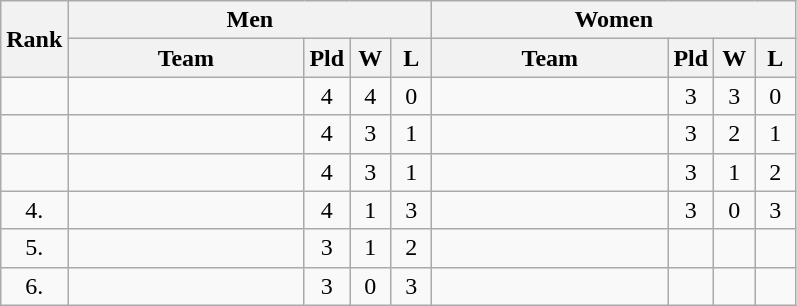<table class=wikitable>
<tr>
<th rowspan=2>Rank</th>
<th colspan=4>Men</th>
<th colspan=4>Women</th>
</tr>
<tr>
<th width=150px>Team</th>
<th width=20px>Pld</th>
<th width=20px>W</th>
<th width=20px>L</th>
<th width=150px>Team</th>
<th width=20px>Pld</th>
<th width=20px>W</th>
<th width=20px>L</th>
</tr>
<tr align=center>
<td></td>
<td align=left></td>
<td>4</td>
<td>4</td>
<td>0</td>
<td align=left></td>
<td>3</td>
<td>3</td>
<td>0</td>
</tr>
<tr align=center>
<td></td>
<td align=left></td>
<td>4</td>
<td>3</td>
<td>1</td>
<td align=left></td>
<td>3</td>
<td>2</td>
<td>1</td>
</tr>
<tr align=center>
<td></td>
<td align=left></td>
<td>4</td>
<td>3</td>
<td>1</td>
<td align=left></td>
<td>3</td>
<td>1</td>
<td>2</td>
</tr>
<tr align=center>
<td>4.</td>
<td align=left></td>
<td>4</td>
<td>1</td>
<td>3</td>
<td align=left></td>
<td>3</td>
<td>0</td>
<td>3</td>
</tr>
<tr align=center>
<td>5.</td>
<td align=left></td>
<td>3</td>
<td>1</td>
<td>2</td>
<td></td>
<td></td>
<td></td>
<td></td>
</tr>
<tr align=center>
<td>6.</td>
<td align=left></td>
<td>3</td>
<td>0</td>
<td>3</td>
<td></td>
<td></td>
<td></td>
<td></td>
</tr>
</table>
